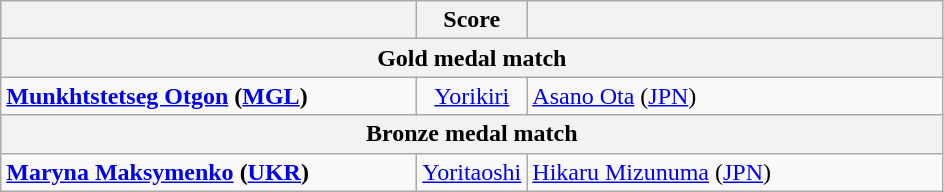<table class="wikitable" style="text-align: left; ">
<tr>
<th align="right" width="270"></th>
<th width="65">Score</th>
<th align="left" width="270"></th>
</tr>
<tr>
<th colspan=3>Gold medal match</th>
</tr>
<tr>
<td><strong> <a href='#'>Munkhtstetseg Otgon</a> (<a href='#'>MGL</a>)</strong></td>
<td align="center"><a href='#'>Yorikiri</a></td>
<td> <a href='#'>Asano Ota</a> (<a href='#'>JPN</a>)</td>
</tr>
<tr>
<th colspan=3>Bronze medal match</th>
</tr>
<tr>
<td> <strong><a href='#'>Maryna Maksymenko</a> (<a href='#'>UKR</a>)</strong></td>
<td align="center"><a href='#'>Yoritaoshi</a></td>
<td> <a href='#'>Hikaru Mizunuma</a> (<a href='#'>JPN</a>)</td>
</tr>
</table>
